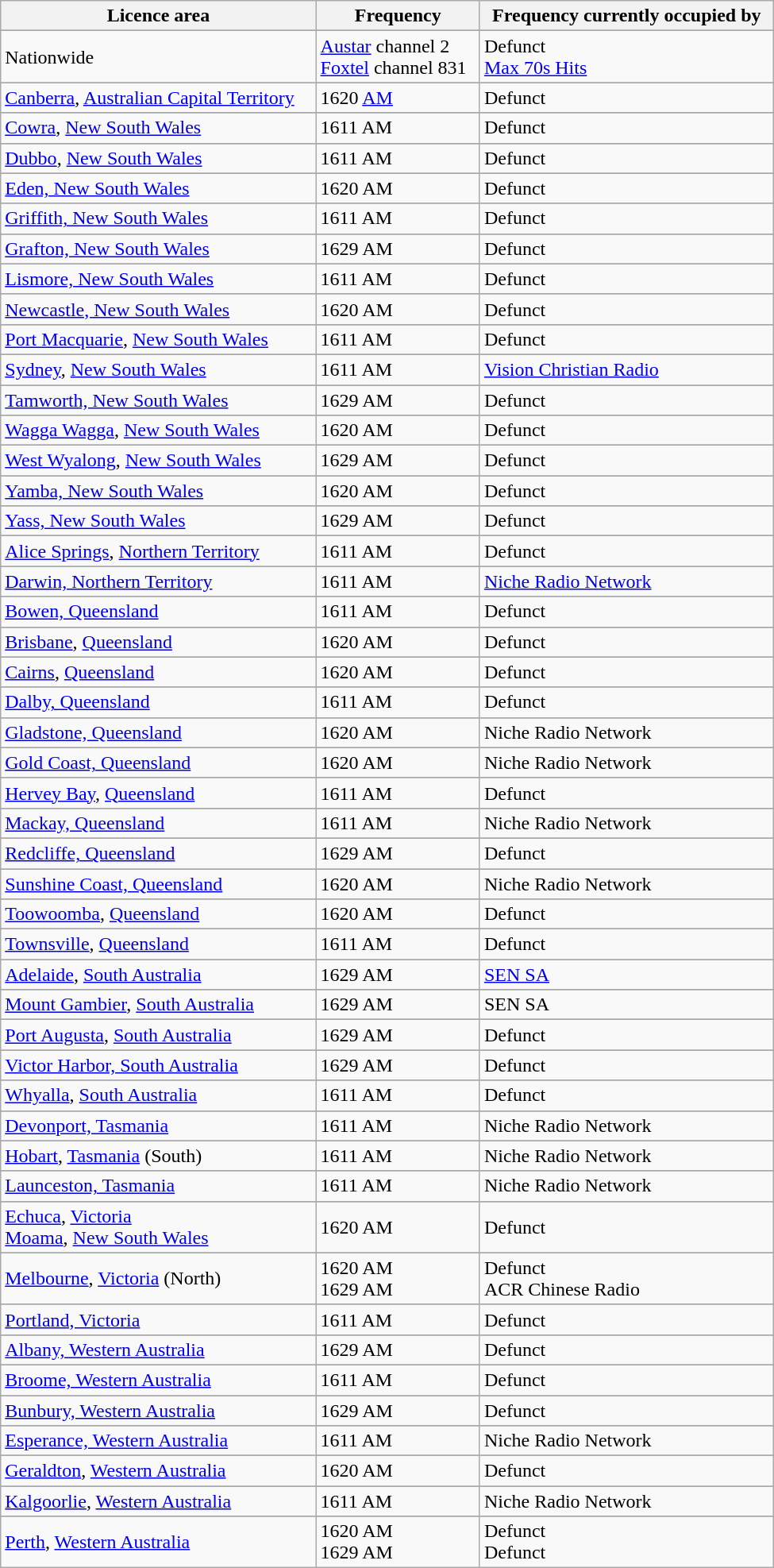<table width="650" class="wikitable">
<tr>
<th>Licence area</th>
<th>Frequency</th>
<th>Frequency currently occupied by</th>
</tr>
<tr>
</tr>
<tr>
<td>Nationwide</td>
<td><a href='#'>Austar</a> channel 2<br><a href='#'>Foxtel</a> channel 831</td>
<td>Defunct<br><a href='#'>Max 70s Hits</a></td>
</tr>
<tr>
</tr>
<tr>
<td><a href='#'>Canberra</a>, <a href='#'>Australian Capital Territory</a></td>
<td>1620 <a href='#'>AM</a></td>
<td>Defunct</td>
</tr>
<tr>
</tr>
<tr>
<td><a href='#'>Cowra</a>, <a href='#'>New South Wales</a></td>
<td>1611 AM</td>
<td>Defunct</td>
</tr>
<tr>
</tr>
<tr>
<td><a href='#'>Dubbo</a>, <a href='#'>New South Wales</a></td>
<td>1611 AM</td>
<td>Defunct</td>
</tr>
<tr>
</tr>
<tr>
<td><a href='#'>Eden, New South Wales</a></td>
<td>1620 AM</td>
<td>Defunct</td>
</tr>
<tr>
</tr>
<tr>
<td><a href='#'>Griffith, New South Wales</a></td>
<td>1611 AM</td>
<td>Defunct</td>
</tr>
<tr>
</tr>
<tr>
<td><a href='#'>Grafton, New South Wales</a></td>
<td>1629 AM</td>
<td>Defunct</td>
</tr>
<tr>
</tr>
<tr>
<td><a href='#'>Lismore, New South Wales</a></td>
<td>1611 AM</td>
<td>Defunct</td>
</tr>
<tr>
</tr>
<tr>
<td><a href='#'>Newcastle, New South Wales</a></td>
<td>1620 AM</td>
<td>Defunct</td>
</tr>
<tr>
</tr>
<tr>
<td><a href='#'>Port Macquarie</a>, <a href='#'>New South Wales</a></td>
<td>1611 AM</td>
<td>Defunct</td>
</tr>
<tr>
</tr>
<tr>
<td><a href='#'>Sydney</a>, <a href='#'>New South Wales</a></td>
<td>1611 AM</td>
<td><a href='#'>Vision Christian Radio</a></td>
</tr>
<tr>
</tr>
<tr>
<td><a href='#'>Tamworth, New South Wales</a></td>
<td>1629 AM</td>
<td>Defunct</td>
</tr>
<tr>
</tr>
<tr>
<td><a href='#'>Wagga Wagga</a>, <a href='#'>New South Wales</a></td>
<td>1620 AM</td>
<td>Defunct</td>
</tr>
<tr>
</tr>
<tr>
<td><a href='#'>West Wyalong</a>, <a href='#'>New South Wales</a></td>
<td>1629 AM</td>
<td>Defunct</td>
</tr>
<tr>
</tr>
<tr>
<td><a href='#'>Yamba, New South Wales</a></td>
<td>1620 AM</td>
<td>Defunct</td>
</tr>
<tr>
</tr>
<tr>
<td><a href='#'>Yass, New South Wales</a></td>
<td>1629 AM</td>
<td>Defunct</td>
</tr>
<tr>
</tr>
<tr>
<td><a href='#'>Alice Springs</a>, <a href='#'>Northern Territory</a></td>
<td>1611 AM</td>
<td>Defunct</td>
</tr>
<tr>
</tr>
<tr>
<td><a href='#'>Darwin, Northern Territory</a></td>
<td>1611 AM</td>
<td><a href='#'>Niche Radio Network</a></td>
</tr>
<tr>
</tr>
<tr>
<td><a href='#'>Bowen, Queensland</a></td>
<td>1611 AM</td>
<td>Defunct</td>
</tr>
<tr>
</tr>
<tr>
<td><a href='#'>Brisbane</a>, <a href='#'>Queensland</a></td>
<td>1620 AM</td>
<td>Defunct</td>
</tr>
<tr>
</tr>
<tr>
<td><a href='#'>Cairns</a>, <a href='#'>Queensland</a></td>
<td>1620 AM</td>
<td>Defunct</td>
</tr>
<tr>
</tr>
<tr>
<td><a href='#'>Dalby, Queensland</a></td>
<td>1611 AM</td>
<td>Defunct</td>
</tr>
<tr>
</tr>
<tr>
<td><a href='#'>Gladstone, Queensland</a></td>
<td>1620 AM</td>
<td>Niche Radio Network</td>
</tr>
<tr>
</tr>
<tr>
<td><a href='#'>Gold Coast, Queensland</a></td>
<td>1620 AM</td>
<td>Niche Radio Network</td>
</tr>
<tr>
</tr>
<tr>
<td><a href='#'>Hervey Bay</a>, <a href='#'>Queensland</a></td>
<td>1611 AM</td>
<td>Defunct</td>
</tr>
<tr>
</tr>
<tr>
<td><a href='#'>Mackay, Queensland</a></td>
<td>1611 AM</td>
<td>Niche Radio Network</td>
</tr>
<tr>
</tr>
<tr>
<td><a href='#'>Redcliffe, Queensland</a></td>
<td>1629 AM</td>
<td>Defunct</td>
</tr>
<tr>
</tr>
<tr>
<td><a href='#'>Sunshine Coast, Queensland</a></td>
<td>1620 AM</td>
<td>Niche Radio Network</td>
</tr>
<tr>
</tr>
<tr>
<td><a href='#'>Toowoomba</a>, <a href='#'>Queensland</a></td>
<td>1620 AM</td>
<td>Defunct</td>
</tr>
<tr>
</tr>
<tr>
<td><a href='#'>Townsville</a>, <a href='#'>Queensland</a></td>
<td>1611 AM</td>
<td>Defunct</td>
</tr>
<tr>
</tr>
<tr>
<td><a href='#'>Adelaide</a>, <a href='#'>South Australia</a></td>
<td>1629 AM</td>
<td><a href='#'>SEN SA</a></td>
</tr>
<tr>
</tr>
<tr>
<td><a href='#'>Mount Gambier</a>, <a href='#'>South Australia</a></td>
<td>1629 AM</td>
<td>SEN SA</td>
</tr>
<tr>
</tr>
<tr>
<td><a href='#'>Port Augusta</a>, <a href='#'>South Australia</a></td>
<td>1629 AM</td>
<td>Defunct</td>
</tr>
<tr>
</tr>
<tr>
<td><a href='#'>Victor Harbor, South Australia</a></td>
<td>1629 AM</td>
<td>Defunct</td>
</tr>
<tr>
</tr>
<tr>
<td><a href='#'>Whyalla</a>, <a href='#'>South Australia</a></td>
<td>1611 AM</td>
<td>Defunct</td>
</tr>
<tr>
</tr>
<tr>
<td><a href='#'>Devonport, Tasmania</a></td>
<td>1611 AM</td>
<td>Niche Radio Network</td>
</tr>
<tr>
</tr>
<tr>
<td><a href='#'>Hobart</a>, <a href='#'>Tasmania</a> (South)</td>
<td>1611 AM</td>
<td>Niche Radio Network</td>
</tr>
<tr>
</tr>
<tr>
<td><a href='#'>Launceston, Tasmania</a></td>
<td>1611 AM</td>
<td>Niche Radio Network</td>
</tr>
<tr>
</tr>
<tr>
<td><a href='#'>Echuca</a>, <a href='#'>Victoria</a><br><a href='#'>Moama</a>, <a href='#'>New South Wales</a></td>
<td>1620 AM</td>
<td>Defunct</td>
</tr>
<tr>
</tr>
<tr>
<td><a href='#'>Melbourne</a>, <a href='#'>Victoria</a> (North)</td>
<td>1620 AM<br>1629 AM</td>
<td>Defunct<br>ACR Chinese Radio</td>
</tr>
<tr>
</tr>
<tr>
<td><a href='#'>Portland, Victoria</a></td>
<td>1611 AM</td>
<td>Defunct</td>
</tr>
<tr>
</tr>
<tr>
<td><a href='#'>Albany, Western Australia</a></td>
<td>1629 AM</td>
<td>Defunct</td>
</tr>
<tr>
</tr>
<tr>
<td><a href='#'>Broome, Western Australia</a></td>
<td>1611 AM</td>
<td>Defunct</td>
</tr>
<tr>
</tr>
<tr>
<td><a href='#'>Bunbury, Western Australia</a></td>
<td>1629 AM</td>
<td>Defunct</td>
</tr>
<tr>
</tr>
<tr>
<td><a href='#'>Esperance, Western Australia</a></td>
<td>1611 AM</td>
<td>Niche Radio Network</td>
</tr>
<tr>
</tr>
<tr>
<td><a href='#'>Geraldton</a>, <a href='#'>Western Australia</a></td>
<td>1620 AM</td>
<td>Defunct</td>
</tr>
<tr>
</tr>
<tr>
<td><a href='#'>Kalgoorlie</a>, <a href='#'>Western Australia</a></td>
<td>1611 AM</td>
<td>Niche Radio Network</td>
</tr>
<tr>
</tr>
<tr>
<td><a href='#'>Perth</a>, <a href='#'>Western Australia</a></td>
<td>1620 AM<br>1629 AM</td>
<td>Defunct<br>Defunct</td>
</tr>
</table>
